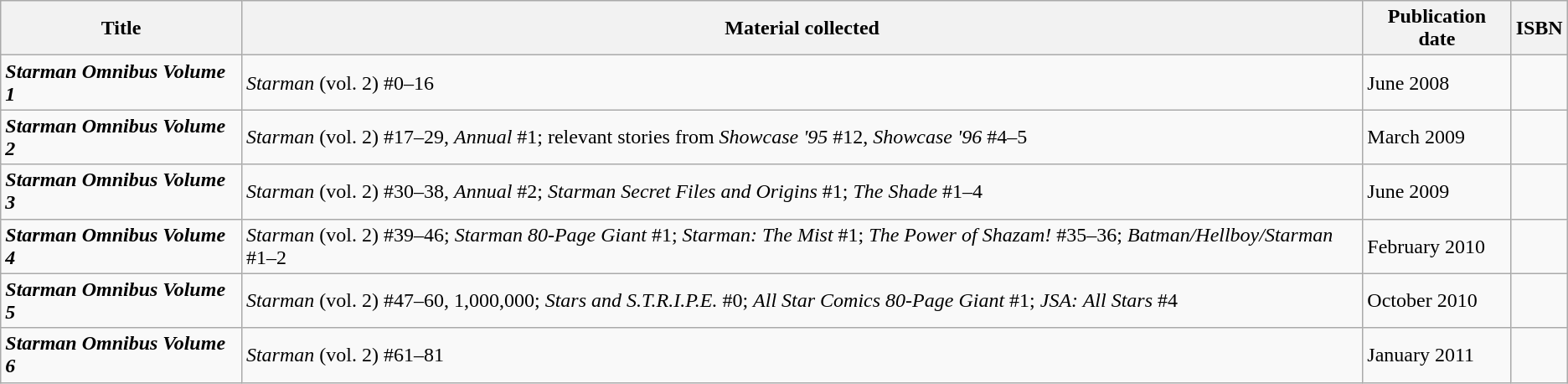<table class="wikitable">
<tr>
<th>Title</th>
<th>Material collected</th>
<th>Publication date</th>
<th>ISBN</th>
</tr>
<tr>
<td><strong><em>Starman Omnibus Volume 1</em></strong></td>
<td><em>Starman</em> (vol. 2) #0–16</td>
<td>June 2008</td>
<td style=white-space:nowrap></td>
</tr>
<tr>
<td><strong><em>Starman Omnibus Volume 2</em></strong></td>
<td><em>Starman</em> (vol. 2) #17–29, <em>Annual</em> #1; relevant stories from <em>Showcase '95</em> #12, <em>Showcase '96</em> #4–5</td>
<td>March 2009</td>
<td></td>
</tr>
<tr>
<td><strong><em>Starman Omnibus Volume 3</em></strong></td>
<td><em>Starman</em> (vol. 2) #30–38, <em>Annual</em> #2; <em>Starman Secret Files and Origins</em> #1; <em>The Shade</em> #1–4</td>
<td>June 2009</td>
<td></td>
</tr>
<tr>
<td><strong><em>Starman Omnibus Volume 4</em></strong></td>
<td><em>Starman</em> (vol. 2) #39–46; <em>Starman 80-Page Giant</em> #1; <em>Starman: The Mist</em> #1; <em>The Power of Shazam!</em> #35–36; <em>Batman/Hellboy/Starman</em> #1–2</td>
<td>February 2010</td>
<td></td>
</tr>
<tr>
<td><strong><em>Starman Omnibus Volume 5</em></strong></td>
<td><em>Starman</em> (vol. 2) #47–60, 1,000,000; <em>Stars and S.T.R.I.P.E.</em> #0; <em>All Star Comics 80-Page Giant</em> #1; <em>JSA: All Stars</em> #4</td>
<td>October 2010</td>
<td></td>
</tr>
<tr>
<td><strong><em>Starman Omnibus Volume 6</em></strong></td>
<td><em>Starman</em> (vol. 2) #61–81</td>
<td>January 2011</td>
<td></td>
</tr>
</table>
